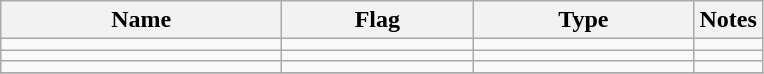<table class="wikitable sortable">
<tr>
<th scope="col" width="180px">Name</th>
<th scope="col" width="120px">Flag</th>
<th scope="col" width="140px">Type</th>
<th>Notes</th>
</tr>
<tr>
<td></td>
<td></td>
<td></td>
<td></td>
</tr>
<tr>
<td></td>
<td></td>
<td></td>
<td></td>
</tr>
<tr>
<td></td>
<td></td>
<td></td>
<td></td>
</tr>
<tr>
</tr>
</table>
